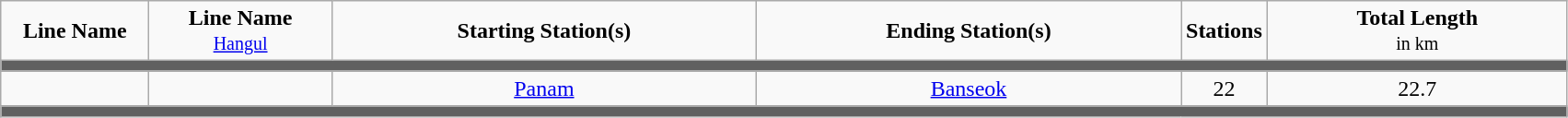<table class="wikitable" style="text-align:center;">
<tr>
<td width="100pt"><strong>Line Name</strong></td>
<td width="125pt"><strong>Line Name</strong><br><small><a href='#'>Hangul</a></small></td>
<td width="300pt"><strong>Starting Station(s)</strong></td>
<td width="300pt"><strong>Ending Station(s)</strong></td>
<td width="50pt"><strong>Stations</strong></td>
<td width="210pt"><strong>Total Length</strong><br><small>in km</small></td>
</tr>
<tr style="background:#606060; height:2pt">
<td colspan="6"></td>
</tr>
<tr>
<td></td>
<td></td>
<td><a href='#'>Panam</a></td>
<td><a href='#'>Banseok</a></td>
<td>22</td>
<td>22.7</td>
</tr>
<tr style="background:#606060; height:2pt">
<td colspan="6"></td>
</tr>
</table>
